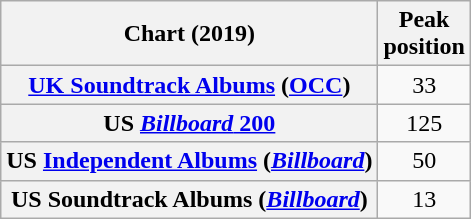<table class="wikitable plainrowheaders" style="text-align:center">
<tr>
<th scope="col">Chart (2019)</th>
<th scope="col">Peak<br>position</th>
</tr>
<tr>
<th scope="row"><a href='#'>UK Soundtrack Albums</a> (<a href='#'>OCC</a>)</th>
<td>33</td>
</tr>
<tr>
<th scope="row">US <a href='#'><em>Billboard</em> 200</a></th>
<td>125</td>
</tr>
<tr>
<th scope="row">US <a href='#'>Independent Albums</a> (<a href='#'><em>Billboard</em></a>)</th>
<td>50</td>
</tr>
<tr>
<th scope="row">US Soundtrack Albums (<a href='#'><em>Billboard</em></a>)</th>
<td>13</td>
</tr>
</table>
